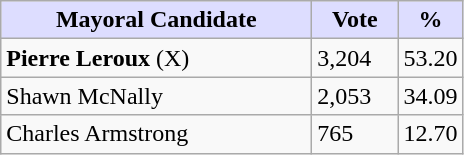<table class="wikitable">
<tr>
<th style="background:#ddf; width:200px;">Mayoral Candidate</th>
<th style="background:#ddf; width:50px;">Vote</th>
<th style="background:#ddf; width:30px;">%</th>
</tr>
<tr>
<td><strong>Pierre Leroux</strong> (X)</td>
<td>3,204</td>
<td>53.20</td>
</tr>
<tr>
<td>Shawn McNally</td>
<td>2,053</td>
<td>34.09</td>
</tr>
<tr>
<td>Charles Armstrong</td>
<td>765</td>
<td>12.70</td>
</tr>
</table>
